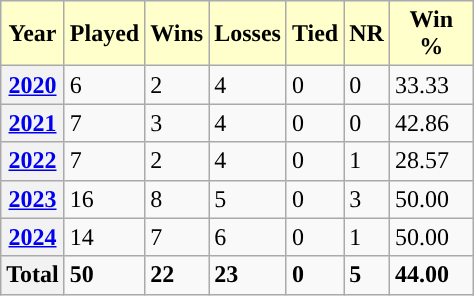<table class="wikitable" style="width:25%;">
<tr>
<th style="background:#ffc;">Year</th>
<th style="background:#ffc;">Played</th>
<th style="background:#ffc;">Wins</th>
<th style="background:#ffc;">Losses</th>
<th style="background:#ffc;">Tied</th>
<th style="background:#ffc;">NR</th>
<th style="background:#ffc;">Win %</th>
</tr>
<tr>
<th><a href='#'>2020</a></th>
<td>6</td>
<td>2</td>
<td>4</td>
<td>0</td>
<td>0</td>
<td>33.33</td>
</tr>
<tr>
<th><a href='#'>2021</a></th>
<td>7</td>
<td>3</td>
<td>4</td>
<td>0</td>
<td>0</td>
<td>42.86</td>
</tr>
<tr>
<th><a href='#'>2022</a></th>
<td>7</td>
<td>2</td>
<td>4</td>
<td>0</td>
<td>1</td>
<td>28.57</td>
</tr>
<tr>
<th><a href='#'>2023</a></th>
<td>16</td>
<td>8</td>
<td>5</td>
<td>0</td>
<td>3</td>
<td>50.00</td>
</tr>
<tr>
<th><a href='#'>2024</a></th>
<td>14</td>
<td>7</td>
<td>6</td>
<td>0</td>
<td>1</td>
<td>50.00</td>
</tr>
<tr>
<th>Total</th>
<td><strong>50</strong></td>
<td><strong>22</strong></td>
<td><strong>23</strong></td>
<td><strong>0</strong></td>
<td><strong>5</strong></td>
<td><strong>44.00</strong></td>
</tr>
</table>
